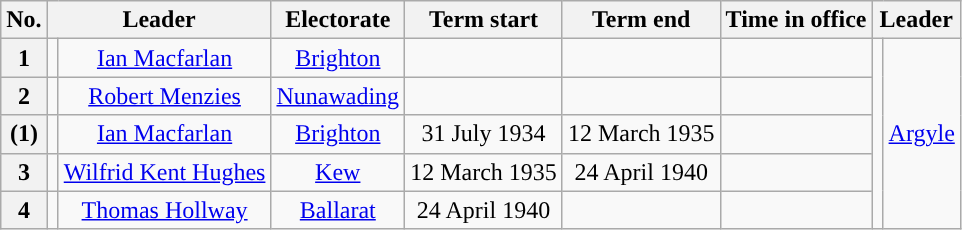<table class="wikitable" style="text-align:center">
<tr>
<th class=unsortable>No.</th>
<th colspan=2>Leader<br></th>
<th>Electorate</th>
<th>Term start</th>
<th>Term end</th>
<th>Time in office</th>
<th colspan=2>Leader<br></th>
</tr>
<tr>
<th style="background:">1</th>
<td></td>
<td><a href='#'>Ian Macfarlan</a><br></td>
<td><a href='#'>Brighton</a></td>
<td></td>
<td></td>
<td></td>
<td rowspan=5; ></td>
<td rowspan=5><a href='#'>Argyle</a><br></td>
</tr>
<tr>
<th style="background:">2</th>
<td></td>
<td><a href='#'>Robert Menzies</a><br></td>
<td><a href='#'>Nunawading</a></td>
<td></td>
<td></td>
<td></td>
</tr>
<tr>
<th style="background:">(1)</th>
<td></td>
<td><a href='#'>Ian Macfarlan</a><br></td>
<td><a href='#'>Brighton</a></td>
<td>31 July 1934</td>
<td>12 March 1935</td>
<td></td>
</tr>
<tr>
<th style="background:">3</th>
<td></td>
<td><a href='#'>Wilfrid Kent Hughes</a><br></td>
<td><a href='#'>Kew</a></td>
<td>12 March 1935</td>
<td>24 April 1940</td>
<td></td>
</tr>
<tr>
<th style="background:">4</th>
<td></td>
<td><a href='#'>Thomas Hollway</a><br></td>
<td><a href='#'>Ballarat</a></td>
<td>24 April 1940</td>
<td></td>
<td></td>
</tr>
</table>
